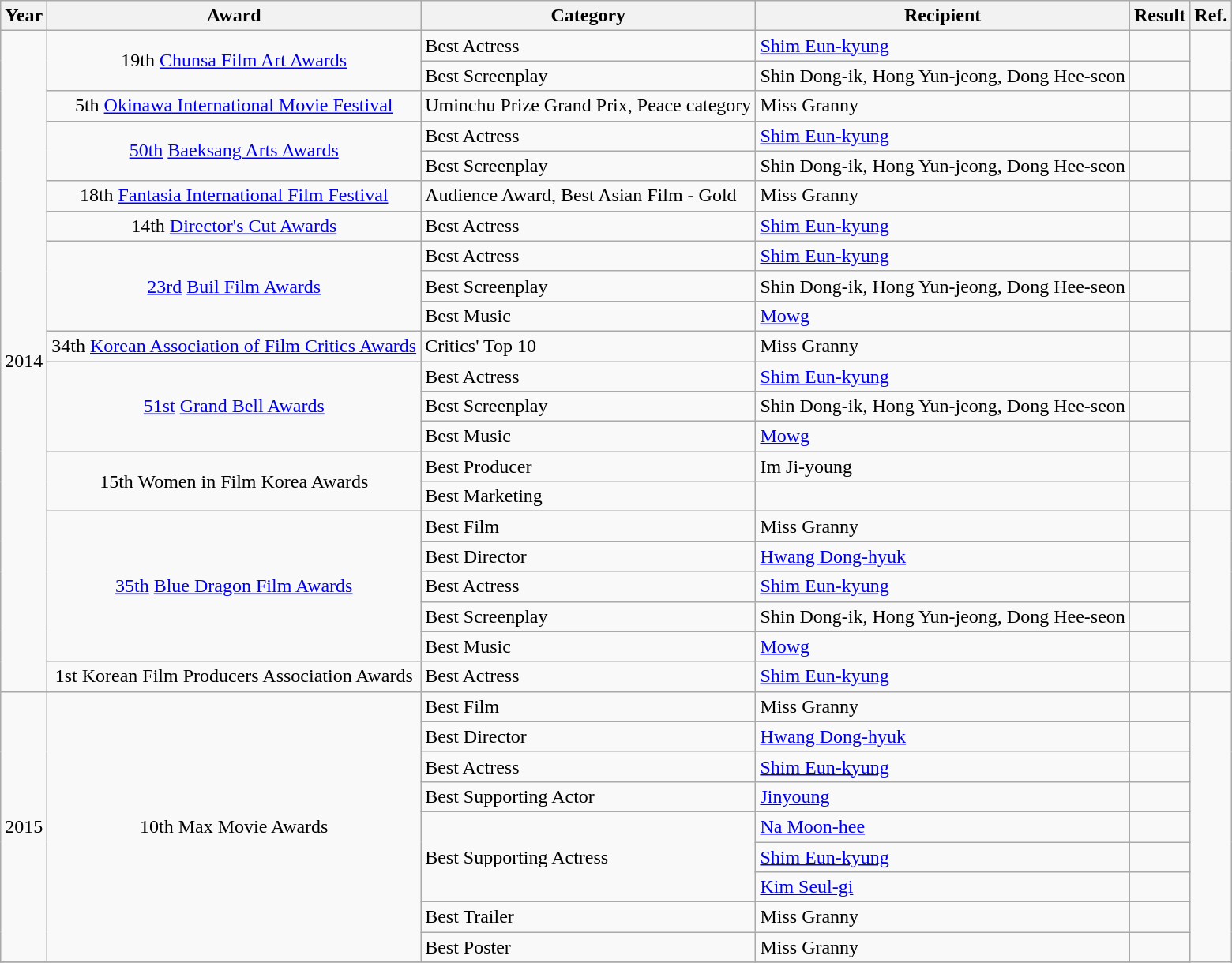<table class="wikitable">
<tr>
<th>Year</th>
<th>Award</th>
<th>Category</th>
<th>Recipient</th>
<th>Result</th>
<th>Ref.</th>
</tr>
<tr>
<td rowspan=22>2014</td>
<td rowspan=2 style="text-align:center;">19th <a href='#'>Chunsa Film Art Awards</a></td>
<td>Best Actress</td>
<td><a href='#'>Shim Eun-kyung</a></td>
<td></td>
<td rowspan=2 style="text-align:center;"></td>
</tr>
<tr>
<td>Best Screenplay</td>
<td>Shin Dong-ik, Hong Yun-jeong, Dong Hee-seon</td>
<td></td>
</tr>
<tr>
<td style="text-align:center;">5th <a href='#'>Okinawa International Movie Festival</a></td>
<td>Uminchu Prize Grand Prix, Peace category</td>
<td>Miss Granny</td>
<td></td>
<td style="text-align:center;"></td>
</tr>
<tr>
<td rowspan=2 style="text-align:center;"><a href='#'>50th</a> <a href='#'>Baeksang Arts Awards</a></td>
<td>Best Actress</td>
<td><a href='#'>Shim Eun-kyung</a></td>
<td></td>
<td rowspan=2 style="text-align:center;"></td>
</tr>
<tr>
<td>Best Screenplay</td>
<td>Shin Dong-ik, Hong Yun-jeong, Dong Hee-seon</td>
<td></td>
</tr>
<tr>
<td style="text-align:center;">18th <a href='#'>Fantasia International Film Festival</a></td>
<td>Audience Award, Best Asian Film - Gold</td>
<td>Miss Granny</td>
<td></td>
<td></td>
</tr>
<tr>
<td style="text-align:center;">14th <a href='#'>Director's Cut Awards</a></td>
<td>Best Actress</td>
<td><a href='#'>Shim Eun-kyung</a></td>
<td></td>
<td></td>
</tr>
<tr>
<td rowspan=3 style="text-align:center;"><a href='#'>23rd</a> <a href='#'>Buil Film Awards</a></td>
<td>Best Actress</td>
<td><a href='#'>Shim Eun-kyung</a></td>
<td></td>
<td rowspan=3 style="text-align:center;"></td>
</tr>
<tr>
<td>Best Screenplay</td>
<td>Shin Dong-ik, Hong Yun-jeong, Dong Hee-seon</td>
<td></td>
</tr>
<tr>
<td>Best Music</td>
<td><a href='#'>Mowg</a></td>
<td></td>
</tr>
<tr>
<td style="text-align:center;">34th <a href='#'>Korean Association of Film Critics Awards</a></td>
<td>Critics' Top 10</td>
<td>Miss Granny</td>
<td></td>
<td></td>
</tr>
<tr>
<td rowspan=3 style="text-align:center;"><a href='#'>51st</a> <a href='#'>Grand Bell Awards</a></td>
<td>Best Actress</td>
<td><a href='#'>Shim Eun-kyung</a></td>
<td></td>
<td rowspan=3 style="text-align:center;"></td>
</tr>
<tr>
<td>Best Screenplay</td>
<td>Shin Dong-ik, Hong Yun-jeong, Dong Hee-seon</td>
<td></td>
</tr>
<tr>
<td>Best Music</td>
<td><a href='#'>Mowg</a></td>
<td></td>
</tr>
<tr>
<td rowspan=2 style="text-align:center;">15th Women in Film Korea Awards</td>
<td>Best Producer</td>
<td>Im Ji-young</td>
<td></td>
<td rowspan=2></td>
</tr>
<tr>
<td>Best Marketing</td>
<td></td>
<td></td>
</tr>
<tr>
<td rowspan=5 style="text-align:center;"><a href='#'>35th</a> <a href='#'>Blue Dragon Film Awards</a></td>
<td>Best Film</td>
<td>Miss Granny</td>
<td></td>
<td rowspan=5></td>
</tr>
<tr>
<td>Best Director</td>
<td><a href='#'>Hwang Dong-hyuk</a></td>
<td></td>
</tr>
<tr>
<td>Best Actress</td>
<td><a href='#'>Shim Eun-kyung</a></td>
<td></td>
</tr>
<tr>
<td>Best Screenplay</td>
<td>Shin Dong-ik, Hong Yun-jeong, Dong Hee-seon</td>
<td></td>
</tr>
<tr>
<td>Best Music</td>
<td><a href='#'>Mowg</a></td>
<td></td>
</tr>
<tr>
<td style="text-align:center;">1st Korean Film Producers Association Awards</td>
<td>Best Actress</td>
<td><a href='#'>Shim Eun-kyung</a></td>
<td></td>
<td></td>
</tr>
<tr>
<td rowspan=9>2015</td>
<td rowspan=9 style="text-align:center;">10th Max Movie Awards</td>
<td>Best Film</td>
<td>Miss Granny</td>
<td></td>
<td rowspan=10></td>
</tr>
<tr>
<td>Best Director</td>
<td><a href='#'>Hwang Dong-hyuk</a></td>
<td></td>
</tr>
<tr>
<td>Best Actress</td>
<td><a href='#'>Shim Eun-kyung</a></td>
<td></td>
</tr>
<tr>
<td>Best Supporting Actor</td>
<td><a href='#'>Jinyoung</a></td>
<td></td>
</tr>
<tr>
<td rowspan=3>Best Supporting Actress</td>
<td><a href='#'>Na Moon-hee</a></td>
<td></td>
</tr>
<tr>
<td><a href='#'>Shim Eun-kyung</a></td>
<td></td>
</tr>
<tr>
<td><a href='#'>Kim Seul-gi</a></td>
<td></td>
</tr>
<tr>
<td>Best Trailer</td>
<td>Miss Granny</td>
<td></td>
</tr>
<tr>
<td>Best Poster</td>
<td>Miss Granny</td>
<td></td>
</tr>
<tr>
</tr>
</table>
